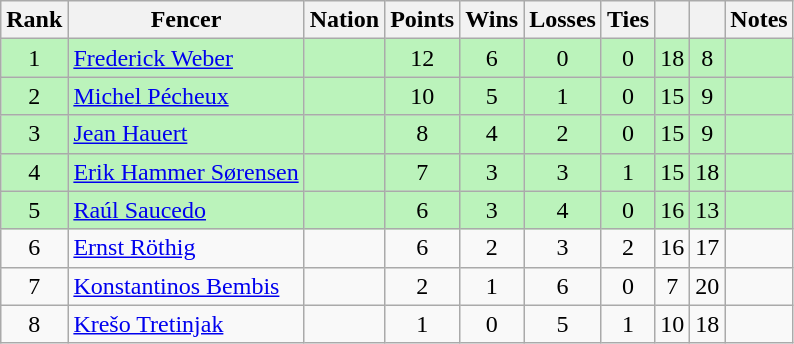<table class="wikitable sortable" style="text-align: center;">
<tr>
<th>Rank</th>
<th>Fencer</th>
<th>Nation</th>
<th>Points</th>
<th>Wins</th>
<th>Losses</th>
<th>Ties</th>
<th></th>
<th></th>
<th>Notes</th>
</tr>
<tr style="background:#bbf3bb;">
<td>1</td>
<td align=left><a href='#'>Frederick Weber</a></td>
<td align=left></td>
<td>12</td>
<td>6</td>
<td>0</td>
<td>0</td>
<td>18</td>
<td>8</td>
<td></td>
</tr>
<tr style="background:#bbf3bb;">
<td>2</td>
<td align=left><a href='#'>Michel Pécheux</a></td>
<td align=left></td>
<td>10</td>
<td>5</td>
<td>1</td>
<td>0</td>
<td>15</td>
<td>9</td>
<td></td>
</tr>
<tr style="background:#bbf3bb;">
<td>3</td>
<td align=left><a href='#'>Jean Hauert</a></td>
<td align=left></td>
<td>8</td>
<td>4</td>
<td>2</td>
<td>0</td>
<td>15</td>
<td>9</td>
<td></td>
</tr>
<tr style="background:#bbf3bb;">
<td>4</td>
<td align=left><a href='#'>Erik Hammer Sørensen</a></td>
<td align=left></td>
<td>7</td>
<td>3</td>
<td>3</td>
<td>1</td>
<td>15</td>
<td>18</td>
<td></td>
</tr>
<tr style="background:#bbf3bb;">
<td>5</td>
<td align=left><a href='#'>Raúl Saucedo</a></td>
<td align=left></td>
<td>6</td>
<td>3</td>
<td>4</td>
<td>0</td>
<td>16</td>
<td>13</td>
<td></td>
</tr>
<tr>
<td>6</td>
<td align=left><a href='#'>Ernst Röthig</a></td>
<td align=left></td>
<td>6</td>
<td>2</td>
<td>3</td>
<td>2</td>
<td>16</td>
<td>17</td>
<td></td>
</tr>
<tr>
<td>7</td>
<td align=left><a href='#'>Konstantinos Bembis</a></td>
<td align=left></td>
<td>2</td>
<td>1</td>
<td>6</td>
<td>0</td>
<td>7</td>
<td>20</td>
<td></td>
</tr>
<tr>
<td>8</td>
<td align=left><a href='#'>Krešo Tretinjak</a></td>
<td align=left></td>
<td>1</td>
<td>0</td>
<td>5</td>
<td>1</td>
<td>10</td>
<td>18</td>
<td></td>
</tr>
</table>
